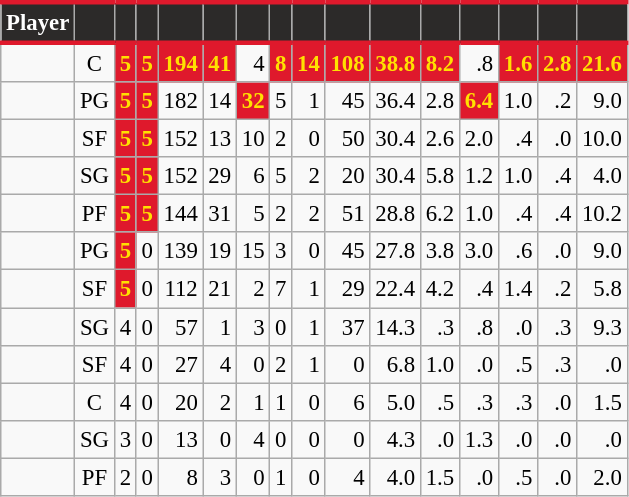<table class="wikitable sortable" style="font-size: 95%; text-align:right;">
<tr>
<th style="background:#2C2A29; color:#FFFFFF; border-top:#DF192C 3px solid; border-bottom:#DF192C 3px solid;">Player</th>
<th style="background:#2C2A29; color:#FFFFFF; border-top:#DF192C 3px solid; border-bottom:#DF192C 3px solid;"></th>
<th style="background:#2C2A29; color:#FFFFFF; border-top:#DF192C 3px solid; border-bottom:#DF192C 3px solid;"></th>
<th style="background:#2C2A29; color:#FFFFFF; border-top:#DF192C 3px solid; border-bottom:#DF192C 3px solid;"></th>
<th style="background:#2C2A29; color:#FFFFFF; border-top:#DF192C 3px solid; border-bottom:#DF192C 3px solid;"></th>
<th style="background:#2C2A29; color:#FFFFFF; border-top:#DF192C 3px solid; border-bottom:#DF192C 3px solid;"></th>
<th style="background:#2C2A29; color:#FFFFFF; border-top:#DF192C 3px solid; border-bottom:#DF192C 3px solid;"></th>
<th style="background:#2C2A29; color:#FFFFFF; border-top:#DF192C 3px solid; border-bottom:#DF192C 3px solid;"></th>
<th style="background:#2C2A29; color:#FFFFFF; border-top:#DF192C 3px solid; border-bottom:#DF192C 3px solid;"></th>
<th style="background:#2C2A29; color:#FFFFFF; border-top:#DF192C 3px solid; border-bottom:#DF192C 3px solid;"></th>
<th style="background:#2C2A29; color:#FFFFFF; border-top:#DF192C 3px solid; border-bottom:#DF192C 3px solid;"></th>
<th style="background:#2C2A29; color:#FFFFFF; border-top:#DF192C 3px solid; border-bottom:#DF192C 3px solid;"></th>
<th style="background:#2C2A29; color:#FFFFFF; border-top:#DF192C 3px solid; border-bottom:#DF192C 3px solid;"></th>
<th style="background:#2C2A29; color:#FFFFFF; border-top:#DF192C 3px solid; border-bottom:#DF192C 3px solid;"></th>
<th style="background:#2C2A29; color:#FFFFFF; border-top:#DF192C 3px solid; border-bottom:#DF192C 3px solid;"></th>
<th style="background:#2C2A29; color:#FFFFFF; border-top:#DF192C 3px solid; border-bottom:#DF192C 3px solid;"></th>
</tr>
<tr>
<td style="text-align:left;"></td>
<td style="text-align:center;">C</td>
<td style="background:#DF192C; color:#FFE100;"><strong>5</strong></td>
<td style="background:#DF192C; color:#FFE100;"><strong>5</strong></td>
<td style="background:#DF192C; color:#FFE100;"><strong>194</strong></td>
<td style="background:#DF192C; color:#FFE100;"><strong>41</strong></td>
<td>4</td>
<td style="background:#DF192C; color:#FFE100;"><strong>8</strong></td>
<td style="background:#DF192C; color:#FFE100;"><strong>14</strong></td>
<td style="background:#DF192C; color:#FFE100;"><strong>108</strong></td>
<td style="background:#DF192C; color:#FFE100;"><strong>38.8</strong></td>
<td style="background:#DF192C; color:#FFE100;"><strong>8.2</strong></td>
<td>.8</td>
<td style="background:#DF192C; color:#FFE100;"><strong>1.6</strong></td>
<td style="background:#DF192C; color:#FFE100;"><strong>2.8</strong></td>
<td style="background:#DF192C; color:#FFE100;"><strong>21.6</strong></td>
</tr>
<tr>
<td style="text-align:left;"></td>
<td style="text-align:center;">PG</td>
<td style="background:#DF192C; color:#FFE100;"><strong>5</strong></td>
<td style="background:#DF192C; color:#FFE100;"><strong>5</strong></td>
<td>182</td>
<td>14</td>
<td style="background:#DF192C; color:#FFE100;"><strong>32</strong></td>
<td>5</td>
<td>1</td>
<td>45</td>
<td>36.4</td>
<td>2.8</td>
<td style="background:#DF192C; color:#FFE100;"><strong>6.4</strong></td>
<td>1.0</td>
<td>.2</td>
<td>9.0</td>
</tr>
<tr>
<td style="text-align:left;"></td>
<td style="text-align:center;">SF</td>
<td style="background:#DF192C; color:#FFE100;"><strong>5</strong></td>
<td style="background:#DF192C; color:#FFE100;"><strong>5</strong></td>
<td>152</td>
<td>13</td>
<td>10</td>
<td>2</td>
<td>0</td>
<td>50</td>
<td>30.4</td>
<td>2.6</td>
<td>2.0</td>
<td>.4</td>
<td>.0</td>
<td>10.0</td>
</tr>
<tr>
<td style="text-align:left;"></td>
<td style="text-align:center;">SG</td>
<td style="background:#DF192C; color:#FFE100;"><strong>5</strong></td>
<td style="background:#DF192C; color:#FFE100;"><strong>5</strong></td>
<td>152</td>
<td>29</td>
<td>6</td>
<td>5</td>
<td>2</td>
<td>20</td>
<td>30.4</td>
<td>5.8</td>
<td>1.2</td>
<td>1.0</td>
<td>.4</td>
<td>4.0</td>
</tr>
<tr>
<td style="text-align:left;"></td>
<td style="text-align:center;">PF</td>
<td style="background:#DF192C; color:#FFE100;"><strong>5</strong></td>
<td style="background:#DF192C; color:#FFE100;"><strong>5</strong></td>
<td>144</td>
<td>31</td>
<td>5</td>
<td>2</td>
<td>2</td>
<td>51</td>
<td>28.8</td>
<td>6.2</td>
<td>1.0</td>
<td>.4</td>
<td>.4</td>
<td>10.2</td>
</tr>
<tr>
<td style="text-align:left;"></td>
<td style="text-align:center;">PG</td>
<td style="background:#DF192C; color:#FFE100;"><strong>5</strong></td>
<td>0</td>
<td>139</td>
<td>19</td>
<td>15</td>
<td>3</td>
<td>0</td>
<td>45</td>
<td>27.8</td>
<td>3.8</td>
<td>3.0</td>
<td>.6</td>
<td>.0</td>
<td>9.0</td>
</tr>
<tr>
<td style="text-align:left;"></td>
<td style="text-align:center;">SF</td>
<td style="background:#DF192C; color:#FFE100;"><strong>5</strong></td>
<td>0</td>
<td>112</td>
<td>21</td>
<td>2</td>
<td>7</td>
<td>1</td>
<td>29</td>
<td>22.4</td>
<td>4.2</td>
<td>.4</td>
<td>1.4</td>
<td>.2</td>
<td>5.8</td>
</tr>
<tr>
<td style="text-align:left;"></td>
<td style="text-align:center;">SG</td>
<td>4</td>
<td>0</td>
<td>57</td>
<td>1</td>
<td>3</td>
<td>0</td>
<td>1</td>
<td>37</td>
<td>14.3</td>
<td>.3</td>
<td>.8</td>
<td>.0</td>
<td>.3</td>
<td>9.3</td>
</tr>
<tr>
<td style="text-align:left;"></td>
<td style="text-align:center;">SF</td>
<td>4</td>
<td>0</td>
<td>27</td>
<td>4</td>
<td>0</td>
<td>2</td>
<td>1</td>
<td>0</td>
<td>6.8</td>
<td>1.0</td>
<td>.0</td>
<td>.5</td>
<td>.3</td>
<td>.0</td>
</tr>
<tr>
<td style="text-align:left;"></td>
<td style="text-align:center;">C</td>
<td>4</td>
<td>0</td>
<td>20</td>
<td>2</td>
<td>1</td>
<td>1</td>
<td>0</td>
<td>6</td>
<td>5.0</td>
<td>.5</td>
<td>.3</td>
<td>.3</td>
<td>.0</td>
<td>1.5</td>
</tr>
<tr>
<td style="text-align:left;"></td>
<td style="text-align:center;">SG</td>
<td>3</td>
<td>0</td>
<td>13</td>
<td>0</td>
<td>4</td>
<td>0</td>
<td>0</td>
<td>0</td>
<td>4.3</td>
<td>.0</td>
<td>1.3</td>
<td>.0</td>
<td>.0</td>
<td>.0</td>
</tr>
<tr>
<td style="text-align:left;"></td>
<td style="text-align:center;">PF</td>
<td>2</td>
<td>0</td>
<td>8</td>
<td>3</td>
<td>0</td>
<td>1</td>
<td>0</td>
<td>4</td>
<td>4.0</td>
<td>1.5</td>
<td>.0</td>
<td>.5</td>
<td>.0</td>
<td>2.0</td>
</tr>
</table>
